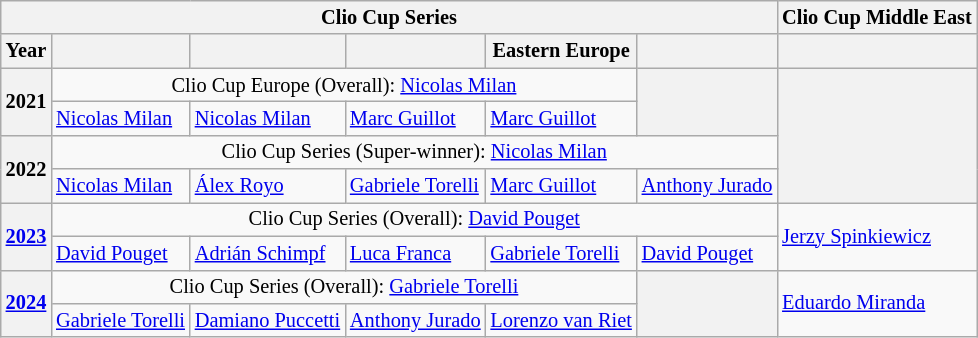<table class="wikitable" style="font-size:85%">
<tr>
<th colspan=6>Clio Cup Series</th>
<th>Clio Cup Middle East</th>
</tr>
<tr>
<th>Year</th>
<th></th>
<th></th>
<th></th>
<th>Eastern Europe</th>
<th></th>
<th></th>
</tr>
<tr>
<th rowspan=2>2021</th>
<td colspan=4 align=center>Clio Cup Europe (Overall):  <a href='#'>Nicolas Milan</a></td>
<th rowspan=2></th>
<th rowspan=4></th>
</tr>
<tr>
<td> <a href='#'>Nicolas Milan</a></td>
<td> <a href='#'>Nicolas Milan</a></td>
<td> <a href='#'>Marc Guillot</a></td>
<td> <a href='#'>Marc Guillot</a></td>
</tr>
<tr>
<th rowspan=2>2022</th>
<td colspan=5 align=center>Clio Cup Series (Super-winner):  <a href='#'>Nicolas Milan</a></td>
</tr>
<tr>
<td> <a href='#'>Nicolas Milan</a></td>
<td> <a href='#'>Álex Royo</a></td>
<td> <a href='#'>Gabriele Torelli</a></td>
<td> <a href='#'>Marc Guillot</a></td>
<td> <a href='#'>Anthony Jurado</a></td>
</tr>
<tr>
<th rowspan=2><a href='#'>2023</a></th>
<td colspan=5 align=center>Clio Cup Series (Overall):  <a href='#'>David Pouget</a></td>
<td rowspan=2> <a href='#'>Jerzy Spinkiewicz</a></td>
</tr>
<tr>
<td> <a href='#'>David Pouget</a></td>
<td> <a href='#'>Adrián Schimpf</a></td>
<td> <a href='#'>Luca Franca</a></td>
<td> <a href='#'>Gabriele Torelli</a></td>
<td> <a href='#'>David Pouget</a></td>
</tr>
<tr>
<th rowspan=2><a href='#'>2024</a></th>
<td colspan=4 align=center>Clio Cup Series (Overall):  <a href='#'>Gabriele Torelli</a></td>
<th rowspan=2></th>
<td rowspan=2> <a href='#'>Eduardo Miranda</a></td>
</tr>
<tr>
<td> <a href='#'>Gabriele Torelli</a></td>
<td> <a href='#'>Damiano Puccetti</a></td>
<td> <a href='#'>Anthony Jurado</a></td>
<td> <a href='#'>Lorenzo van Riet</a></td>
</tr>
</table>
